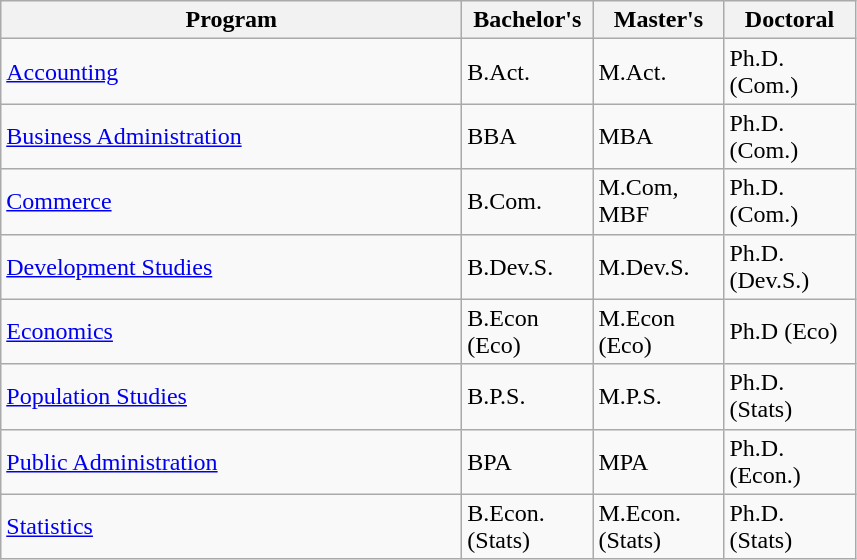<table class="wikitable">
<tr>
<th width="300">Program</th>
<th width="80">Bachelor's</th>
<th width="80">Master's</th>
<th width="80">Doctoral</th>
</tr>
<tr>
<td><a href='#'>Accounting</a></td>
<td>B.Act.</td>
<td>M.Act.</td>
<td>Ph.D. (Com.)</td>
</tr>
<tr>
<td><a href='#'>Business Administration</a></td>
<td>BBA</td>
<td>MBA</td>
<td>Ph.D. (Com.)</td>
</tr>
<tr>
<td><a href='#'>Commerce</a></td>
<td>B.Com.</td>
<td>M.Com, MBF</td>
<td>Ph.D. (Com.)</td>
</tr>
<tr>
<td><a href='#'>Development Studies</a></td>
<td>B.Dev.S.</td>
<td>M.Dev.S.</td>
<td>Ph.D. (Dev.S.)</td>
</tr>
<tr>
<td><a href='#'>Economics</a></td>
<td>B.Econ (Eco)</td>
<td>M.Econ (Eco)</td>
<td>Ph.D (Eco)</td>
</tr>
<tr>
<td><a href='#'>Population Studies</a></td>
<td>B.P.S.</td>
<td>M.P.S.</td>
<td>Ph.D. (Stats)</td>
</tr>
<tr>
<td><a href='#'>Public Administration</a></td>
<td>BPA</td>
<td>MPA</td>
<td>Ph.D. (Econ.)</td>
</tr>
<tr>
<td><a href='#'>Statistics</a></td>
<td>B.Econ. (Stats)</td>
<td>M.Econ. (Stats)</td>
<td>Ph.D. (Stats)</td>
</tr>
</table>
